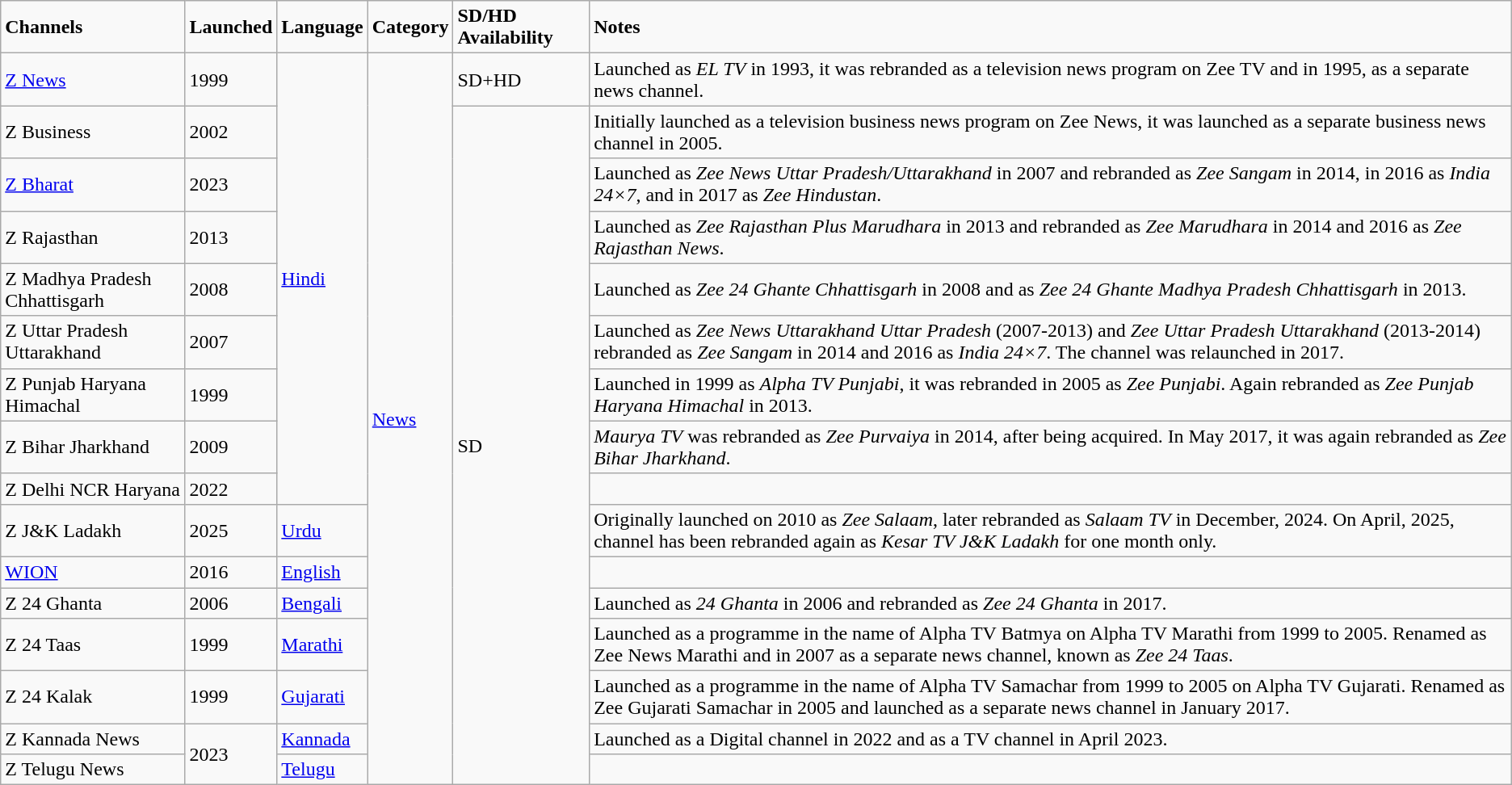<table class="wikitable sortable" style="text-align:middle;">
<tr>
<td><strong>Channels</strong></td>
<td><strong>Launched</strong></td>
<td><strong>Language</strong></td>
<td><strong>Category</strong></td>
<td><strong>SD/HD Availability</strong></td>
<td><strong>Notes</strong></td>
</tr>
<tr>
<td><a href='#'>Z News</a></td>
<td>1999</td>
<td rowspan="9"><a href='#'>Hindi</a></td>
<td rowspan="16"><a href='#'>News</a></td>
<td>SD+HD</td>
<td>Launched as <em>EL TV</em> in 1993, it was rebranded as a television news program on Zee TV and in 1995, as a separate news channel.</td>
</tr>
<tr>
<td>Z Business</td>
<td>2002</td>
<td rowspan="15">SD</td>
<td>Initially launched as a television business news program on Zee News, it was launched as a separate business news channel in 2005.</td>
</tr>
<tr>
<td><a href='#'>Z Bharat</a></td>
<td>2023</td>
<td>Launched as <em>Zee News Uttar Pradesh/Uttarakhand</em> in 2007 and rebranded as <em>Zee Sangam</em> in 2014, in 2016 as <em>India 24×7</em>, and in 2017 as <em>Zee Hindustan</em>.</td>
</tr>
<tr>
<td>Z Rajasthan</td>
<td>2013</td>
<td>Launched as <em>Zee Rajasthan Plus Marudhara</em> in 2013 and rebranded as <em>Zee Marudhara</em> in 2014 and 2016 as <em>Zee Rajasthan News</em>.</td>
</tr>
<tr>
<td>Z Madhya Pradesh Chhattisgarh</td>
<td>2008</td>
<td>Launched as <em>Zee 24 Ghante Chhattisgarh</em> in 2008 and as <em>Zee 24 Ghante Madhya Pradesh Chhattisgarh</em> in 2013.</td>
</tr>
<tr>
<td>Z Uttar Pradesh Uttarakhand</td>
<td>2007</td>
<td>Launched as <em>Zee News Uttarakhand Uttar Pradesh</em> (2007-2013) and <em>Zee Uttar Pradesh Uttarakhand</em> (2013-2014) rebranded as <em>Zee Sangam</em> in 2014 and 2016 as <em>India 24×7</em>. The channel was relaunched in 2017.</td>
</tr>
<tr>
<td>Z Punjab Haryana Himachal</td>
<td>1999</td>
<td>Launched in 1999 as <em>Alpha TV Punjabi</em>, it was rebranded in 2005 as <em>Zee Punjabi</em>. Again rebranded as <em>Zee Punjab Haryana Himachal</em> in 2013.</td>
</tr>
<tr>
<td>Z Bihar Jharkhand</td>
<td>2009</td>
<td><em>Maurya TV</em> was rebranded as <em>Zee Purvaiya</em> in 2014, after being acquired. In May 2017, it was again rebranded as <em>Zee Bihar Jharkhand</em>.</td>
</tr>
<tr>
<td>Z Delhi NCR Haryana</td>
<td>2022</td>
<td></td>
</tr>
<tr>
<td>Z J&K Ladakh</td>
<td>2025</td>
<td><a href='#'>Urdu</a></td>
<td>Originally launched on 2010 as <em>Zee Salaam</em>, later rebranded as <em>Salaam TV</em> in December, 2024. On April, 2025, channel has been rebranded again as <em>Kesar TV J&K Ladakh</em> for one month only.</td>
</tr>
<tr>
<td><a href='#'>WION</a></td>
<td>2016</td>
<td><a href='#'>English</a></td>
<td></td>
</tr>
<tr>
<td>Z 24 Ghanta</td>
<td>2006</td>
<td><a href='#'>Bengali</a></td>
<td>Launched as <em>24 Ghanta</em> in 2006 and rebranded as <em>Zee 24 Ghanta</em> in 2017.</td>
</tr>
<tr>
<td>Z 24 Taas</td>
<td>1999</td>
<td><a href='#'>Marathi</a></td>
<td>Launched as a programme in the name of Alpha TV Batmya on Alpha TV Marathi from 1999 to 2005. Renamed as Zee News Marathi and in 2007 as a separate news channel, known as <em>Zee 24 Taas</em>.</td>
</tr>
<tr>
<td>Z 24 Kalak</td>
<td>1999</td>
<td><a href='#'>Gujarati</a></td>
<td>Launched as a programme in the name of Alpha TV Samachar from 1999 to 2005 on Alpha TV Gujarati. Renamed as Zee Gujarati Samachar in 2005 and launched as a separate news channel in January 2017.</td>
</tr>
<tr>
<td>Z Kannada News</td>
<td rowspan="2">2023</td>
<td><a href='#'>Kannada</a></td>
<td>Launched as a Digital channel in 2022 and as a TV channel in April 2023.</td>
</tr>
<tr>
<td>Z Telugu News</td>
<td><a href='#'>Telugu</a></td>
<td></td>
</tr>
</table>
